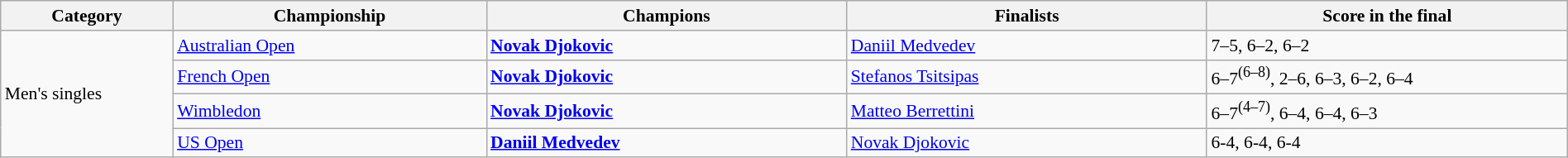<table class="wikitable" style="font-size:90%;" width=100%>
<tr>
<th style="width: 11%;">Category</th>
<th style="width: 20%;">Championship</th>
<th style="width: 23%;">Champions</th>
<th style="width: 23%;">Finalists</th>
<th style="width: 23%;">Score in the final</th>
</tr>
<tr>
<td rowspan="4">Men's singles</td>
<td><a href='#'>Australian Open</a></td>
<td> <strong><a href='#'>Novak Djokovic</a></strong></td>
<td> <a href='#'>Daniil Medvedev</a></td>
<td>7–5, 6–2, 6–2</td>
</tr>
<tr>
<td><a href='#'>French Open</a></td>
<td> <strong><a href='#'>Novak Djokovic</a></strong></td>
<td> <a href='#'>Stefanos Tsitsipas</a></td>
<td>6–7<sup>(6–8)</sup>, 2–6, 6–3, 6–2, 6–4</td>
</tr>
<tr>
<td><a href='#'>Wimbledon</a></td>
<td> <strong><a href='#'>Novak Djokovic</a></strong></td>
<td> <a href='#'>Matteo Berrettini</a></td>
<td>6–7<sup>(4–7)</sup>, 6–4, 6–4, 6–3</td>
</tr>
<tr>
<td><a href='#'>US Open</a></td>
<td> <strong><a href='#'>Daniil Medvedev</a></strong></td>
<td> <a href='#'>Novak Djokovic</a></td>
<td>6-4, 6-4, 6-4</td>
</tr>
</table>
